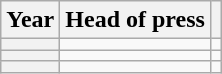<table class="wikitable plainrowheaders" style="text-align:center">
<tr>
<th>Year</th>
<th>Head of press</th>
<th></th>
</tr>
<tr>
<th scope="row"></th>
<td></td>
<td></td>
</tr>
<tr>
<th scope="row"></th>
<td></td>
<td></td>
</tr>
<tr>
<th scope="row"></th>
<td></td>
<td></td>
</tr>
</table>
